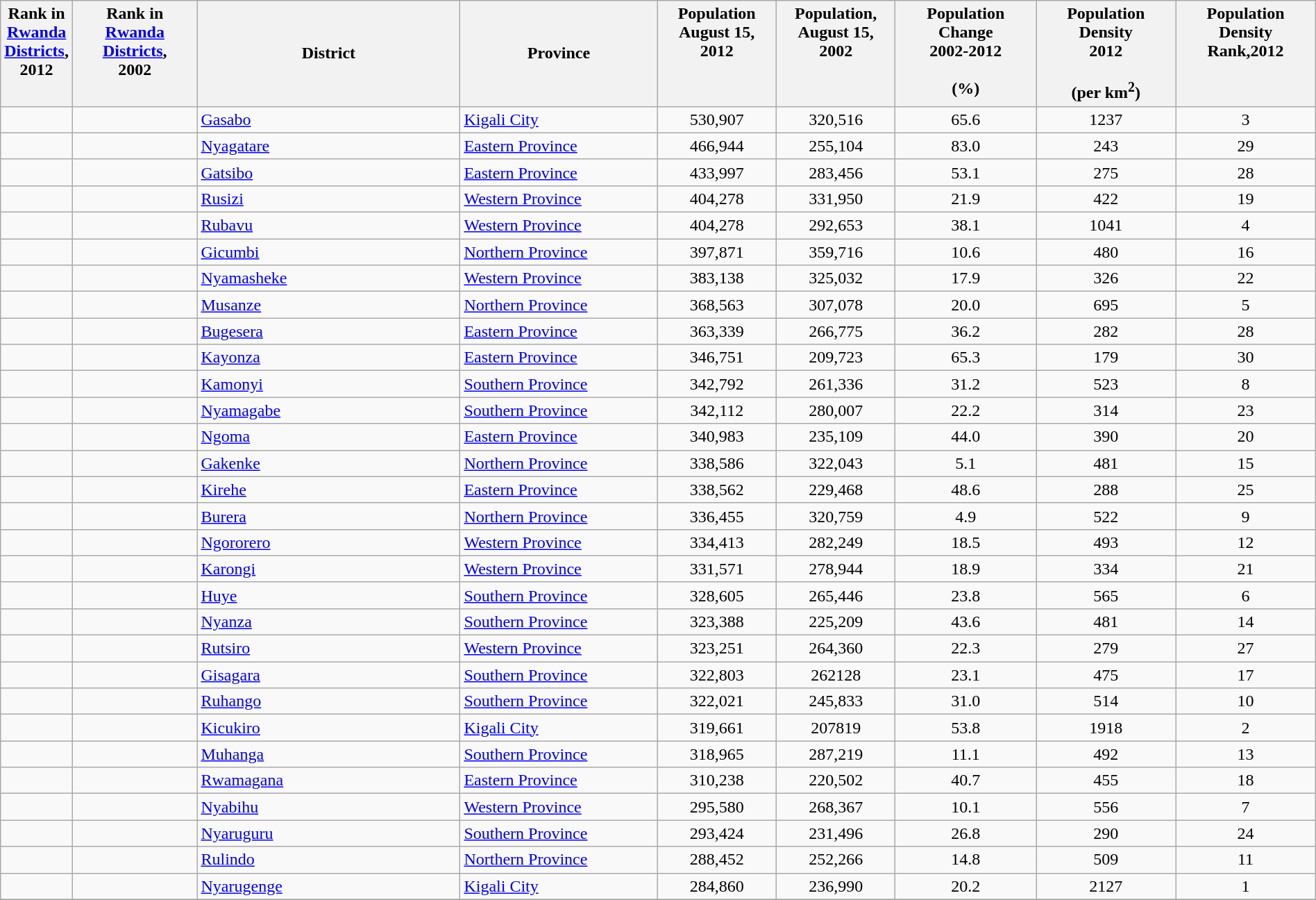<table class="wikitable sortable"  style="width:100%; text-align:center;">
<tr valign="top">
<th>Rank in<br><a href='#'>Rwanda<br> Districts</a>,<br> 2012</th>
<th>Rank in <a href='#'>Rwanda<br> Districts</a>,<br>2002</th>
<th style="width:20%; vertical-align:middle;"><strong>District</strong></th>
<th style="width:15%; vertical-align:middle;"><strong>Province</strong></th>
<th valign="top">Population <br> August 15, 2012</th>
<th valign="top">Population,<br> August 15, 2002</th>
<th valign="top">Population Change <br> 2002-2012<br> <br>(%)</th>
<th valign="top">Population Density <br> 2012<br> <br>(per km<sup>2</sup>)</th>
<th valign="top">Population Density <br>Rank,2012</th>
</tr>
<tr>
<td></td>
<td></td>
<td align = left><a href='#'>Gasabo</a></td>
<td align = left><a href='#'>Kigali City</a></td>
<td>530,907</td>
<td>320,516</td>
<td>65.6</td>
<td>1237</td>
<td>3</td>
</tr>
<tr>
<td></td>
<td></td>
<td align = left><a href='#'>Nyagatare</a></td>
<td align = left><a href='#'>Eastern Province</a></td>
<td>466,944</td>
<td>255,104</td>
<td>83.0</td>
<td>243</td>
<td>29</td>
</tr>
<tr>
<td></td>
<td></td>
<td align = left><a href='#'>Gatsibo</a></td>
<td align = left><a href='#'>Eastern Province</a></td>
<td>433,997</td>
<td>283,456</td>
<td>53.1</td>
<td>275</td>
<td>28</td>
</tr>
<tr>
<td></td>
<td></td>
<td align = left><a href='#'>Rusizi</a></td>
<td align = left><a href='#'>Western Province</a></td>
<td>404,278</td>
<td>331,950</td>
<td>21.9</td>
<td>422</td>
<td>19</td>
</tr>
<tr>
<td></td>
<td></td>
<td align = left><a href='#'>Rubavu</a></td>
<td align = left><a href='#'>Western Province</a></td>
<td>404,278</td>
<td>292,653</td>
<td>38.1</td>
<td>1041</td>
<td>4</td>
</tr>
<tr>
<td></td>
<td></td>
<td align = left><a href='#'>Gicumbi</a></td>
<td align = left><a href='#'>Northern Province</a></td>
<td>397,871</td>
<td>359,716</td>
<td>10.6</td>
<td>480</td>
<td>16</td>
</tr>
<tr>
<td></td>
<td></td>
<td align = left><a href='#'>Nyamasheke</a></td>
<td align = left><a href='#'>Western Province</a></td>
<td>383,138</td>
<td>325,032</td>
<td>17.9</td>
<td>326</td>
<td>22</td>
</tr>
<tr>
<td></td>
<td></td>
<td align = left><a href='#'>Musanze</a></td>
<td align = left><a href='#'>Northern Province</a></td>
<td>368,563</td>
<td>307,078</td>
<td>20.0</td>
<td>695</td>
<td>5</td>
</tr>
<tr>
<td></td>
<td></td>
<td align = left><a href='#'>Bugesera</a></td>
<td align = left><a href='#'>Eastern Province</a></td>
<td>363,339</td>
<td>266,775</td>
<td>36.2</td>
<td>282</td>
<td>28</td>
</tr>
<tr>
<td></td>
<td></td>
<td align = left><a href='#'>Kayonza</a></td>
<td align = left><a href='#'>Eastern Province</a></td>
<td>346,751</td>
<td>209,723</td>
<td>65.3</td>
<td>179</td>
<td>30</td>
</tr>
<tr>
<td></td>
<td></td>
<td align = left><a href='#'>Kamonyi</a></td>
<td align = left><a href='#'>Southern Province</a></td>
<td>342,792</td>
<td>261,336</td>
<td>31.2</td>
<td>523</td>
<td>8</td>
</tr>
<tr>
<td></td>
<td></td>
<td align = left><a href='#'>Nyamagabe</a></td>
<td align = left><a href='#'>Southern Province</a></td>
<td>342,112</td>
<td>280,007</td>
<td>22.2</td>
<td>314</td>
<td>23</td>
</tr>
<tr>
<td></td>
<td></td>
<td align = left><a href='#'>Ngoma</a></td>
<td align = left><a href='#'>Eastern Province</a></td>
<td>340,983</td>
<td>235,109</td>
<td>44.0</td>
<td>390</td>
<td>20</td>
</tr>
<tr>
<td></td>
<td></td>
<td align = left><a href='#'>Gakenke</a></td>
<td align = left><a href='#'>Northern Province</a></td>
<td>338,586</td>
<td>322,043</td>
<td>5.1</td>
<td>481</td>
<td>15</td>
</tr>
<tr>
<td></td>
<td></td>
<td align = left><a href='#'>Kirehe</a></td>
<td align = left><a href='#'>Eastern Province</a></td>
<td>338,562</td>
<td>229,468</td>
<td>48.6</td>
<td>288</td>
<td>25</td>
</tr>
<tr>
<td></td>
<td></td>
<td align = left><a href='#'>Burera</a></td>
<td align = left><a href='#'>Northern Province</a></td>
<td>336,455</td>
<td>320,759</td>
<td>4.9</td>
<td>522</td>
<td>9</td>
</tr>
<tr>
<td></td>
<td></td>
<td align = left><a href='#'>Ngororero</a></td>
<td align = left><a href='#'>Western Province</a></td>
<td>334,413</td>
<td>282,249</td>
<td>18.5</td>
<td>493</td>
<td>12</td>
</tr>
<tr>
<td></td>
<td></td>
<td align = left><a href='#'>Karongi</a></td>
<td align = left><a href='#'>Western Province</a></td>
<td>331,571</td>
<td>278,944</td>
<td>18.9</td>
<td>334</td>
<td>21</td>
</tr>
<tr>
<td></td>
<td></td>
<td align = left><a href='#'>Huye</a></td>
<td align = left><a href='#'>Southern Province</a></td>
<td>328,605</td>
<td>265,446</td>
<td>23.8</td>
<td>565</td>
<td>6</td>
</tr>
<tr>
<td></td>
<td></td>
<td align = left><a href='#'>Nyanza</a></td>
<td align = left><a href='#'>Southern Province</a></td>
<td>323,388</td>
<td>225,209</td>
<td>43.6</td>
<td>481</td>
<td>14</td>
</tr>
<tr>
<td></td>
<td></td>
<td align = left><a href='#'>Rutsiro</a></td>
<td align = left><a href='#'>Western Province</a></td>
<td>323,251</td>
<td>264,360</td>
<td>22.3</td>
<td>279</td>
<td>27</td>
</tr>
<tr>
<td></td>
<td></td>
<td align = left><a href='#'>Gisagara</a></td>
<td align = left><a href='#'>Southern Province</a></td>
<td>322,803</td>
<td>262128</td>
<td>23.1</td>
<td>475</td>
<td>17</td>
</tr>
<tr>
<td></td>
<td></td>
<td align = left><a href='#'>Ruhango</a></td>
<td align = left><a href='#'>Southern Province</a></td>
<td>322,021</td>
<td>245,833</td>
<td>31.0</td>
<td>514</td>
<td>10</td>
</tr>
<tr>
<td></td>
<td></td>
<td align = left><a href='#'>Kicukiro</a></td>
<td align = left><a href='#'>Kigali City</a></td>
<td>319,661</td>
<td>207819</td>
<td>53.8</td>
<td>1918</td>
<td>2</td>
</tr>
<tr>
<td></td>
<td></td>
<td align = left><a href='#'>Muhanga</a></td>
<td align = left><a href='#'>Southern Province</a></td>
<td>318,965</td>
<td>287,219</td>
<td>11.1</td>
<td>492</td>
<td>13</td>
</tr>
<tr>
<td></td>
<td></td>
<td align = left><a href='#'>Rwamagana</a></td>
<td align = left><a href='#'>Eastern Province</a></td>
<td>310,238</td>
<td>220,502</td>
<td>40.7</td>
<td>455</td>
<td>18</td>
</tr>
<tr>
<td></td>
<td></td>
<td align = left><a href='#'>Nyabihu</a></td>
<td align = left><a href='#'>Western Province</a></td>
<td>295,580</td>
<td>268,367</td>
<td>10.1</td>
<td>556</td>
<td>7</td>
</tr>
<tr>
<td></td>
<td></td>
<td align = left><a href='#'>Nyaruguru</a></td>
<td align = left><a href='#'>Southern Province</a></td>
<td>293,424</td>
<td>231,496</td>
<td>26.8</td>
<td>290</td>
<td>24</td>
</tr>
<tr>
<td></td>
<td></td>
<td align = left><a href='#'>Rulindo</a></td>
<td align = left><a href='#'>Northern Province</a></td>
<td>288,452</td>
<td>252,266</td>
<td>14.8</td>
<td>509</td>
<td>11</td>
</tr>
<tr>
<td></td>
<td></td>
<td align = left><a href='#'>Nyarugenge</a></td>
<td align = left><a href='#'>Kigali City</a></td>
<td>284,860</td>
<td>236,990</td>
<td>20.2</td>
<td>2127</td>
<td>1</td>
</tr>
<tr>
</tr>
</table>
